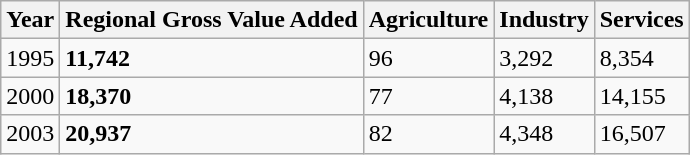<table class="wikitable">
<tr>
<th>Year</th>
<th>Regional Gross Value Added</th>
<th>Agriculture</th>
<th>Industry</th>
<th>Services</th>
</tr>
<tr>
<td>1995</td>
<td><strong>11,742</strong></td>
<td>96</td>
<td>3,292</td>
<td>8,354</td>
</tr>
<tr>
<td>2000</td>
<td><strong>18,370</strong></td>
<td>77</td>
<td>4,138</td>
<td>14,155</td>
</tr>
<tr>
<td>2003</td>
<td><strong>20,937</strong></td>
<td>82</td>
<td>4,348</td>
<td>16,507</td>
</tr>
</table>
